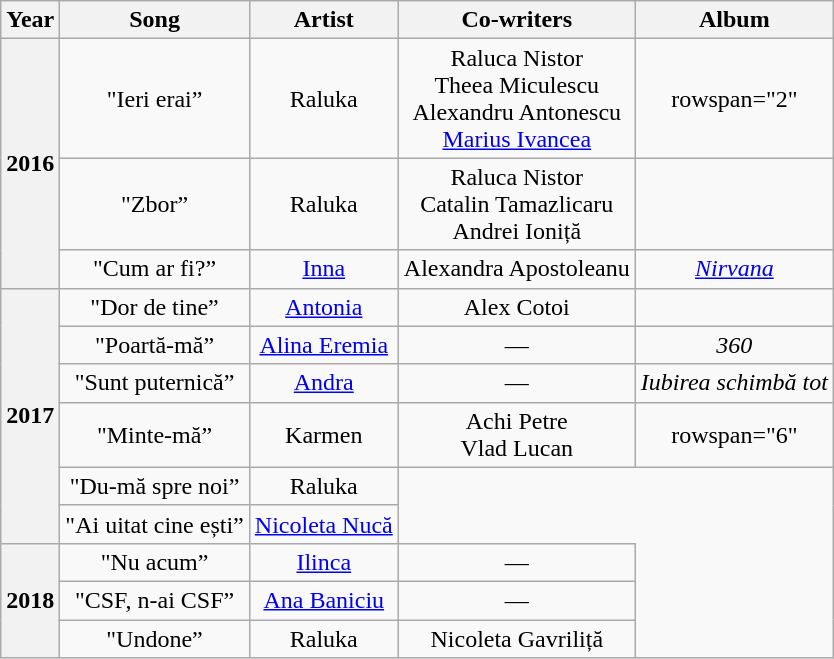<table class="wikitable sortable plainrowheaders" style="text-align:center;">
<tr>
<th scope="col">Year</th>
<th scope="col">Song</th>
<th scope="col">Artist</th>
<th scope="col" class="unsortable">Co-writers</th>
<th scope="col" data-sort-type="text">Album</th>
</tr>
<tr>
<th rowspan="3">2016</th>
<td>"Ieri erai”</td>
<td>Raluka</td>
<td>Raluca Nistor<br> Theea Miculescu<br> Alexandru Antonescu<br> <a href='#'>Marius Ivancea</a></td>
<td>rowspan="2" </td>
</tr>
<tr>
<td>"Zbor”</td>
<td>Raluka</td>
<td>Raluca Nistor<br> Catalin Tamazlicaru<br> Andrei Ioniță</td>
</tr>
<tr>
<td>"Cum ar fi?”</td>
<td><a href='#'>Inna</a></td>
<td>Alexandra Apostoleanu</td>
<td><em><a href='#'>Nirvana</a></em></td>
</tr>
<tr>
<th rowspan="6">2017</th>
<td>"Dor de tine”</td>
<td><a href='#'>Antonia</a></td>
<td>Alex Cotoi</td>
<td></td>
</tr>
<tr>
<td>"Poartă-mă”</td>
<td><a href='#'>Alina Eremia</a></td>
<td>—</td>
<td><em>360</em></td>
</tr>
<tr>
<td>"Sunt puternică”</td>
<td><a href='#'>Andra</a></td>
<td>—</td>
<td><em>Iubirea schimbă tot</em></td>
</tr>
<tr>
<td>"Minte-mă”</td>
<td>Karmen</td>
<td>Achi Petre<br> Vlad Lucan</td>
<td>rowspan="6" </td>
</tr>
<tr>
<td>"Du-mă spre noi”</td>
<td>Raluka</td>
</tr>
<tr>
<td>"Ai uitat cine ești”</td>
<td><a href='#'>Nicoleta Nucă</a></td>
</tr>
<tr>
<th rowspan="3">2018</th>
<td>"Nu acum”</td>
<td><a href='#'>Ilinca</a></td>
<td>—</td>
</tr>
<tr>
<td>"CSF, n-ai CSF”</td>
<td><a href='#'>Ana Baniciu</a></td>
<td>—</td>
</tr>
<tr>
<td>"Undone”</td>
<td>Raluka</td>
<td>Nicoleta Gavriliță</td>
</tr>
</table>
